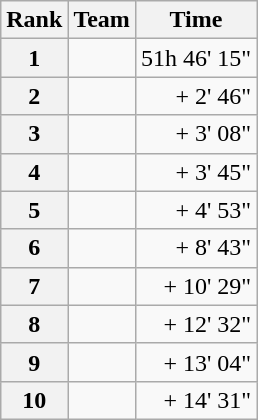<table class="wikitable">
<tr>
<th scope="col">Rank</th>
<th scope="col">Team</th>
<th scope="col">Time</th>
</tr>
<tr>
<th scope="row">1</th>
<td> </td>
<td align="right">51h 46' 15"</td>
</tr>
<tr>
<th scope="row">2</th>
<td> </td>
<td align="right">+ 2' 46"</td>
</tr>
<tr>
<th scope="row">3</th>
<td> </td>
<td align="right">+ 3' 08"</td>
</tr>
<tr>
<th scope="row">4</th>
<td> </td>
<td align="right">+ 3' 45"</td>
</tr>
<tr>
<th scope="row">5</th>
<td> </td>
<td align="right">+ 4' 53"</td>
</tr>
<tr>
<th scope="row">6</th>
<td> </td>
<td align="right">+ 8' 43"</td>
</tr>
<tr>
<th scope="row">7</th>
<td> </td>
<td align="right">+ 10' 29"</td>
</tr>
<tr>
<th scope="row">8</th>
<td> </td>
<td align="right">+ 12' 32"</td>
</tr>
<tr>
<th scope="row">9</th>
<td> </td>
<td align="right">+ 13' 04"</td>
</tr>
<tr>
<th scope="row">10</th>
<td> </td>
<td align="right">+ 14' 31"</td>
</tr>
</table>
